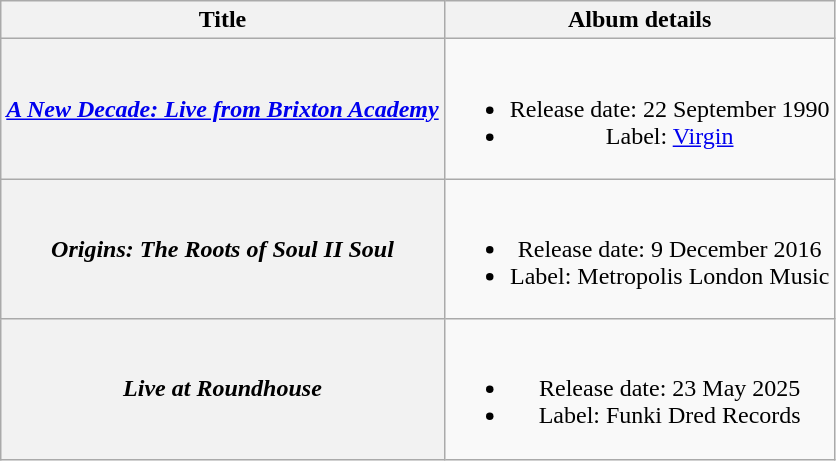<table class="wikitable plainrowheaders" style="text-align:center;">
<tr>
<th>Title</th>
<th>Album details</th>
</tr>
<tr>
<th scope="row"><em><a href='#'>A New Decade: Live from Brixton Academy</a></em></th>
<td><br><ul><li>Release date: 22 September 1990</li><li>Label: <a href='#'>Virgin</a></li></ul></td>
</tr>
<tr>
<th scope="row"><em>Origins: The Roots of Soul II Soul</em></th>
<td><br><ul><li>Release date: 9 December 2016</li><li>Label: Metropolis London Music</li></ul></td>
</tr>
<tr>
<th scope="row"><em>Live at Roundhouse</em></th>
<td><br><ul><li>Release date: 23 May 2025</li><li>Label: Funki Dred Records</li></ul></td>
</tr>
</table>
